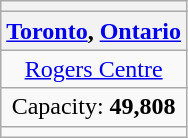<table class="wikitable" style="text-align:center">
<tr>
<th></th>
</tr>
<tr>
<th><a href='#'>Toronto</a>, <a href='#'>Ontario</a></th>
</tr>
<tr>
<td><a href='#'>Rogers Centre</a></td>
</tr>
<tr>
<td>Capacity: <strong>49,808</strong></td>
</tr>
<tr>
<td></td>
</tr>
</table>
